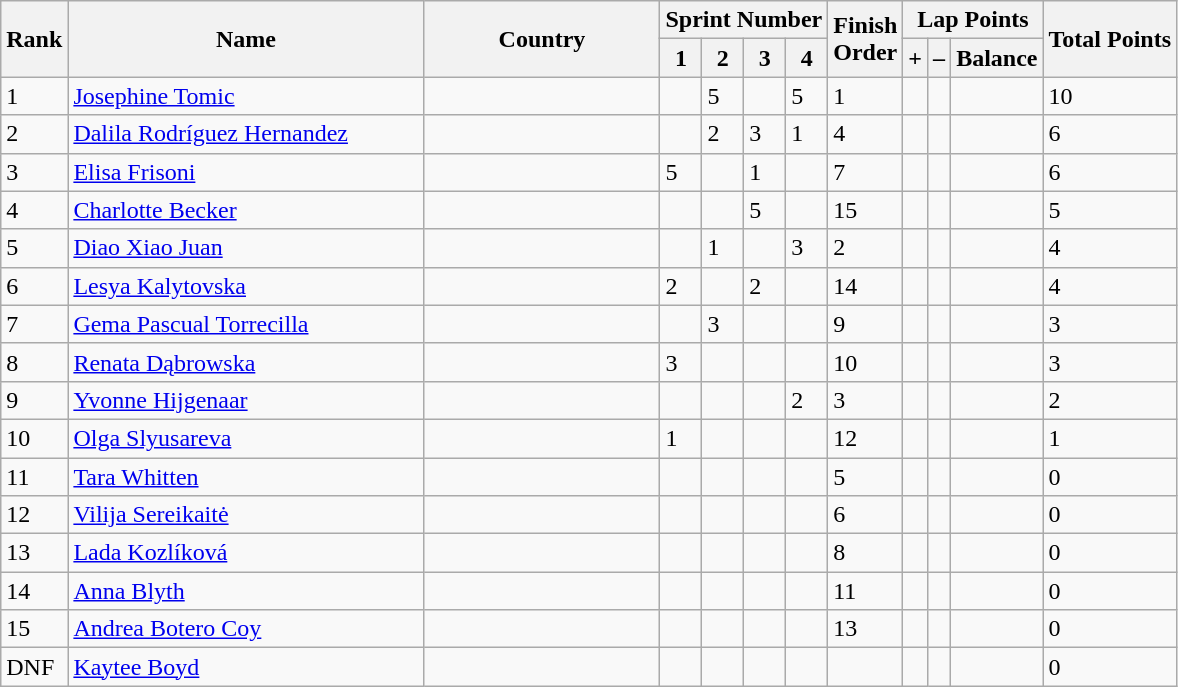<table class="wikitable">
<tr>
<th width=20 rowspan=2>Rank</th>
<th width=230 rowspan=2>Name</th>
<th width=150 rowspan=2>Country</th>
<th colspan=4>Sprint Number</th>
<th rowspan=2 width=30>Finish Order</th>
<th colspan=3>Lap Points</th>
<th rowspan=2>Total Points</th>
</tr>
<tr>
<th>1</th>
<th>2</th>
<th>3</th>
<th>4</th>
<th>+</th>
<th>–</th>
<th>Balance</th>
</tr>
<tr>
<td>1</td>
<td><a href='#'>Josephine Tomic</a></td>
<td></td>
<td></td>
<td>5</td>
<td></td>
<td>5</td>
<td>1</td>
<td>  </td>
<td>  </td>
<td></td>
<td>10</td>
</tr>
<tr>
<td>2</td>
<td><a href='#'>Dalila Rodríguez Hernandez</a></td>
<td></td>
<td></td>
<td>2</td>
<td>3</td>
<td>1</td>
<td>4</td>
<td></td>
<td></td>
<td></td>
<td>6</td>
</tr>
<tr>
<td>3</td>
<td><a href='#'>Elisa Frisoni</a></td>
<td></td>
<td>5</td>
<td></td>
<td>1</td>
<td></td>
<td>7</td>
<td></td>
<td></td>
<td></td>
<td>6</td>
</tr>
<tr>
<td>4</td>
<td><a href='#'>Charlotte Becker</a></td>
<td></td>
<td></td>
<td></td>
<td>5</td>
<td></td>
<td>15</td>
<td></td>
<td></td>
<td></td>
<td>5</td>
</tr>
<tr>
<td>5</td>
<td><a href='#'>Diao Xiao Juan</a></td>
<td></td>
<td></td>
<td>1</td>
<td></td>
<td>3</td>
<td>2</td>
<td></td>
<td></td>
<td></td>
<td>4</td>
</tr>
<tr>
<td>6</td>
<td><a href='#'>Lesya Kalytovska</a></td>
<td></td>
<td>2</td>
<td></td>
<td>2</td>
<td></td>
<td>14</td>
<td></td>
<td></td>
<td></td>
<td>4</td>
</tr>
<tr>
<td>7</td>
<td><a href='#'>Gema Pascual Torrecilla</a></td>
<td></td>
<td></td>
<td>3</td>
<td></td>
<td></td>
<td>9</td>
<td></td>
<td></td>
<td></td>
<td>3</td>
</tr>
<tr>
<td>8</td>
<td><a href='#'>Renata Dąbrowska</a></td>
<td></td>
<td>3</td>
<td></td>
<td></td>
<td></td>
<td>10</td>
<td></td>
<td></td>
<td></td>
<td>3</td>
</tr>
<tr>
<td>9</td>
<td><a href='#'>Yvonne Hijgenaar</a></td>
<td></td>
<td></td>
<td></td>
<td></td>
<td>2</td>
<td>3</td>
<td></td>
<td></td>
<td></td>
<td>2</td>
</tr>
<tr>
<td>10</td>
<td><a href='#'>Olga Slyusareva</a></td>
<td></td>
<td>1</td>
<td></td>
<td></td>
<td></td>
<td>12</td>
<td></td>
<td></td>
<td></td>
<td>1</td>
</tr>
<tr>
<td>11</td>
<td><a href='#'>Tara Whitten</a></td>
<td></td>
<td></td>
<td></td>
<td></td>
<td></td>
<td>5</td>
<td></td>
<td></td>
<td></td>
<td>0</td>
</tr>
<tr>
<td>12</td>
<td><a href='#'>Vilija Sereikaitė</a></td>
<td></td>
<td></td>
<td></td>
<td></td>
<td></td>
<td>6</td>
<td></td>
<td></td>
<td></td>
<td>0</td>
</tr>
<tr>
<td>13</td>
<td><a href='#'>Lada Kozlíková</a></td>
<td></td>
<td></td>
<td></td>
<td></td>
<td></td>
<td>8</td>
<td></td>
<td></td>
<td></td>
<td>0</td>
</tr>
<tr>
<td>14</td>
<td><a href='#'>Anna Blyth</a></td>
<td></td>
<td></td>
<td></td>
<td></td>
<td></td>
<td>11</td>
<td></td>
<td></td>
<td></td>
<td>0</td>
</tr>
<tr>
<td>15</td>
<td><a href='#'>Andrea Botero Coy</a></td>
<td></td>
<td></td>
<td></td>
<td></td>
<td></td>
<td>13</td>
<td></td>
<td></td>
<td></td>
<td>0</td>
</tr>
<tr>
<td>DNF</td>
<td><a href='#'>Kaytee Boyd</a></td>
<td></td>
<td></td>
<td></td>
<td></td>
<td></td>
<td></td>
<td></td>
<td></td>
<td></td>
<td>0</td>
</tr>
</table>
